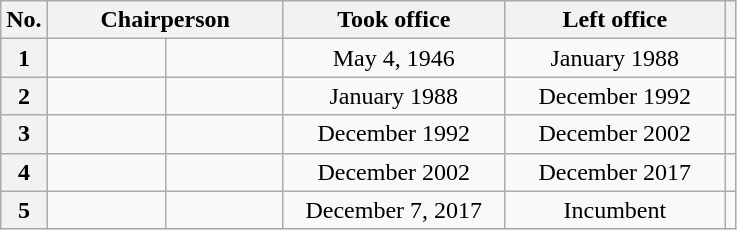<table class="wikitable" style="text-align: center; border-collapse: collapse;">
<tr>
<th>No.</th>
<th colspan="2" width="150">Chairperson</th>
<th width="140" align="center">Took office</th>
<th width="140" align="center">Left office</th>
<th></th>
</tr>
<tr>
<th><strong>1</strong></th>
<td align="center"></td>
<td align="center"><br></td>
<td align="center">May 4, 1946</td>
<td align="center">January 1988</td>
<td></td>
</tr>
<tr>
<th><strong>2</strong></th>
<td align="center"></td>
<td align="center"><br></td>
<td align="center">January 1988</td>
<td align="center">December 1992</td>
<td></td>
</tr>
<tr>
<th><strong>3</strong></th>
<td align="center"></td>
<td align="center"><br></td>
<td align="center">December 1992</td>
<td align="center">December 2002</td>
<td></td>
</tr>
<tr>
<th><strong>4</strong></th>
<td align="center"></td>
<td align="center"><br></td>
<td align="center">December 2002</td>
<td align="center">December 2017</td>
<td></td>
</tr>
<tr>
<th><strong>5</strong></th>
<td></td>
<td><br></td>
<td>December 7, 2017</td>
<td>Incumbent</td>
<td></td>
</tr>
</table>
